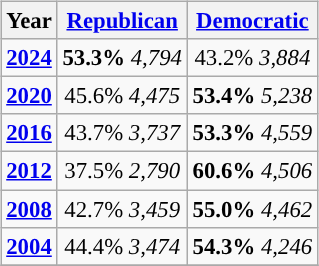<table class="wikitable" style="float:right; margin: 1em 1em 1em 0; font-size: 95%;">
<tr>
<th>Year</th>
<th><a href='#'>Republican</a></th>
<th><a href='#'>Democratic</a></th>
</tr>
<tr>
<td style="text-align:center; "><strong><a href='#'>2024</a></strong></td>
<td style="text-align:center; "><strong>53.3%</strong> <em>4,794</em></td>
<td style="text-align:center; ">43.2% <em>3,884</em></td>
</tr>
<tr>
<td style="text-align:center; "><strong><a href='#'>2020</a></strong></td>
<td style="text-align:center; ">45.6% <em>4,475</em></td>
<td style="text-align:center; "><strong>53.4%</strong>  <em>5,238</em></td>
</tr>
<tr>
<td style="text-align:center; "><strong><a href='#'>2016</a></strong></td>
<td style="text-align:center; ">43.7% <em>3,737</em></td>
<td style="text-align:center; "><strong>53.3%</strong>  <em>4,559</em></td>
</tr>
<tr>
<td style="text-align:center; "><strong><a href='#'>2012</a></strong></td>
<td style="text-align:center; ">37.5% <em>2,790</em></td>
<td style="text-align:center; "><strong>60.6%</strong>  <em>4,506</em></td>
</tr>
<tr>
<td style="text-align:center; "><strong><a href='#'>2008</a></strong></td>
<td style="text-align:center; ">42.7% <em>3,459</em></td>
<td style="text-align:center; "><strong>55.0%</strong>  <em>4,462</em></td>
</tr>
<tr>
<td style="text-align:center; "><strong><a href='#'>2004</a></strong></td>
<td style="text-align:center; ">44.4% <em>3,474</em></td>
<td style="text-align:center; "><strong>54.3%</strong> <em>4,246</em></td>
</tr>
<tr>
</tr>
</table>
